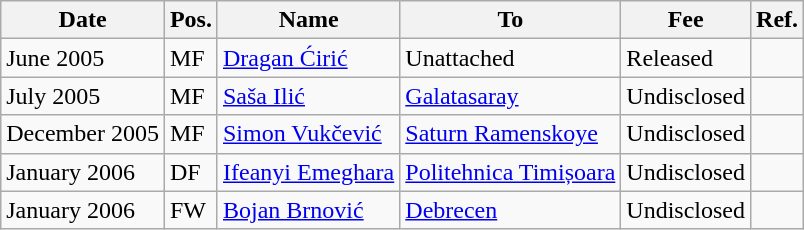<table class="wikitable">
<tr>
<th>Date</th>
<th>Pos.</th>
<th>Name</th>
<th>To</th>
<th>Fee</th>
<th>Ref.</th>
</tr>
<tr>
<td>June 2005</td>
<td>MF</td>
<td> <a href='#'>Dragan Ćirić</a></td>
<td>Unattached</td>
<td>Released</td>
<td></td>
</tr>
<tr>
<td>July 2005</td>
<td>MF</td>
<td> <a href='#'>Saša Ilić</a></td>
<td> <a href='#'>Galatasaray</a></td>
<td>Undisclosed</td>
<td></td>
</tr>
<tr>
<td>December 2005</td>
<td>MF</td>
<td> <a href='#'>Simon Vukčević</a></td>
<td> <a href='#'>Saturn Ramenskoye</a></td>
<td>Undisclosed</td>
<td></td>
</tr>
<tr>
<td>January 2006</td>
<td>DF</td>
<td> <a href='#'>Ifeanyi Emeghara</a></td>
<td> <a href='#'>Politehnica Timișoara</a></td>
<td>Undisclosed</td>
<td></td>
</tr>
<tr>
<td>January 2006</td>
<td>FW</td>
<td> <a href='#'>Bojan Brnović</a></td>
<td> <a href='#'>Debrecen</a></td>
<td>Undisclosed</td>
<td></td>
</tr>
</table>
